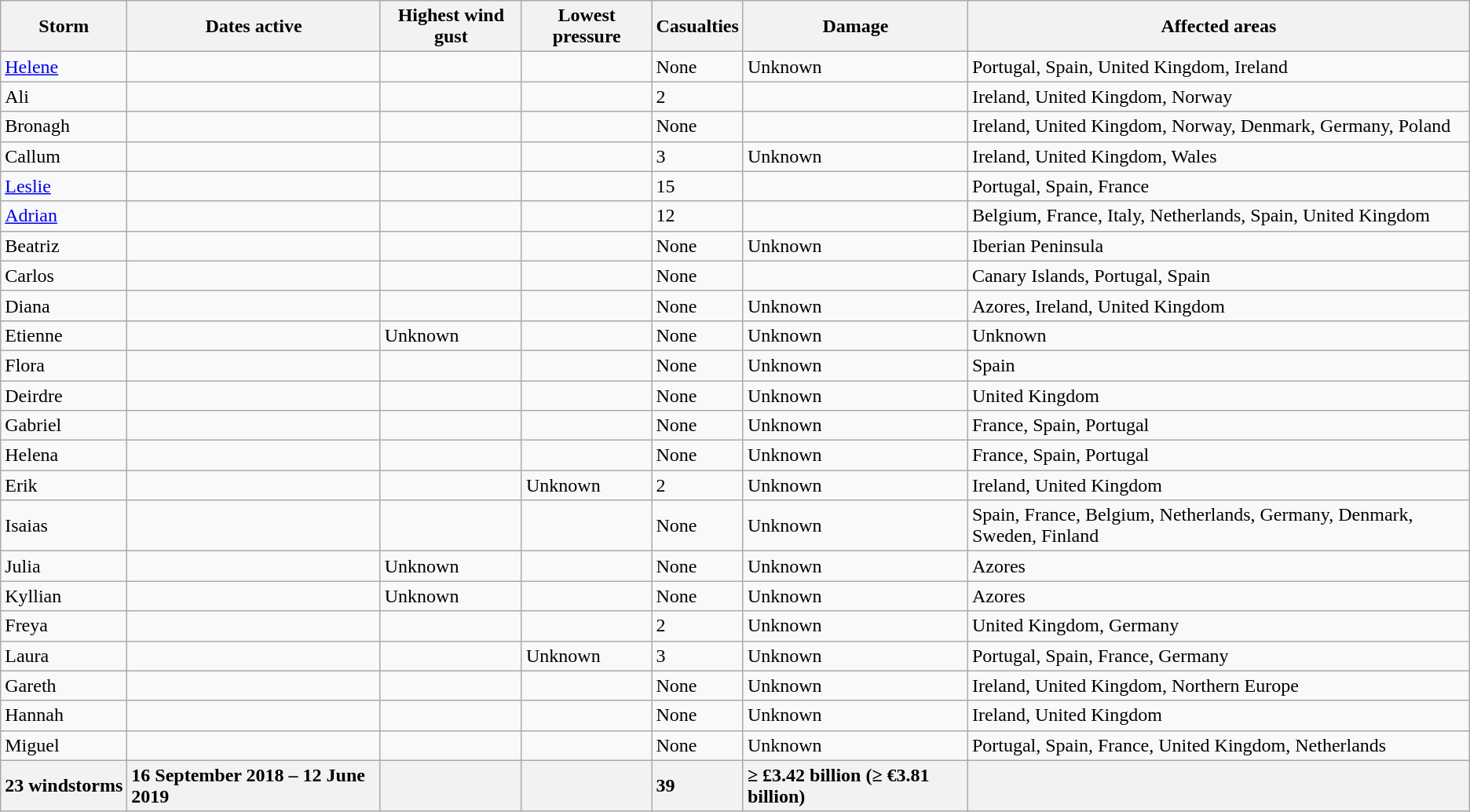<table class="wikitable sortable">
<tr>
<th>Storm</th>
<th data-sort-type="number">Dates active</th>
<th data-sort-type="number">Highest wind gust</th>
<th data-sort-type="number">Lowest pressure</th>
<th data-sort-type="number">Casualties</th>
<th data-sort-type="number">Damage</th>
<th>Affected areas</th>
</tr>
<tr>
<td><a href='#'>Helene</a></td>
<td></td>
<td></td>
<td></td>
<td>None</td>
<td>Unknown</td>
<td>Portugal, Spain, United Kingdom, Ireland</td>
</tr>
<tr>
<td>Ali</td>
<td></td>
<td></td>
<td></td>
<td>2</td>
<td></td>
<td>Ireland, United Kingdom, Norway</td>
</tr>
<tr>
<td>Bronagh</td>
<td></td>
<td></td>
<td></td>
<td>None</td>
<td></td>
<td>Ireland, United Kingdom, Norway, Denmark, Germany, Poland</td>
</tr>
<tr>
<td>Callum</td>
<td></td>
<td></td>
<td></td>
<td>3</td>
<td>Unknown</td>
<td>Ireland, United Kingdom, Wales</td>
</tr>
<tr>
<td><a href='#'>Leslie</a></td>
<td></td>
<td></td>
<td></td>
<td>15</td>
<td></td>
<td>Portugal, Spain, France</td>
</tr>
<tr>
<td><a href='#'>Adrian</a></td>
<td></td>
<td></td>
<td></td>
<td>12</td>
<td></td>
<td>Belgium, France, Italy, Netherlands, Spain, United Kingdom</td>
</tr>
<tr>
<td>Beatriz</td>
<td></td>
<td></td>
<td></td>
<td>None</td>
<td>Unknown</td>
<td>Iberian Peninsula</td>
</tr>
<tr>
<td>Carlos</td>
<td></td>
<td></td>
<td></td>
<td>None</td>
<td></td>
<td>Canary Islands, Portugal, Spain</td>
</tr>
<tr>
<td>Diana</td>
<td></td>
<td></td>
<td></td>
<td>None</td>
<td>Unknown</td>
<td>Azores, Ireland, United Kingdom</td>
</tr>
<tr>
<td>Etienne</td>
<td></td>
<td>Unknown</td>
<td></td>
<td>None</td>
<td>Unknown</td>
<td>Unknown</td>
</tr>
<tr>
<td>Flora</td>
<td></td>
<td></td>
<td></td>
<td>None</td>
<td>Unknown</td>
<td>Spain</td>
</tr>
<tr>
<td>Deirdre</td>
<td></td>
<td></td>
<td></td>
<td>None</td>
<td>Unknown</td>
<td>United Kingdom</td>
</tr>
<tr>
<td>Gabriel</td>
<td></td>
<td></td>
<td></td>
<td>None</td>
<td>Unknown</td>
<td>France, Spain, Portugal</td>
</tr>
<tr>
<td>Helena</td>
<td></td>
<td></td>
<td></td>
<td>None</td>
<td>Unknown</td>
<td>France, Spain, Portugal</td>
</tr>
<tr>
<td>Erik</td>
<td></td>
<td></td>
<td>Unknown</td>
<td>2</td>
<td>Unknown</td>
<td>Ireland, United Kingdom</td>
</tr>
<tr>
<td>Isaias</td>
<td></td>
<td></td>
<td></td>
<td>None</td>
<td>Unknown</td>
<td>Spain, France, Belgium, Netherlands, Germany, Denmark, Sweden, Finland</td>
</tr>
<tr>
<td>Julia</td>
<td></td>
<td>Unknown</td>
<td></td>
<td>None</td>
<td>Unknown</td>
<td>Azores</td>
</tr>
<tr>
<td>Kyllian</td>
<td></td>
<td>Unknown</td>
<td></td>
<td>None</td>
<td>Unknown</td>
<td>Azores</td>
</tr>
<tr>
<td>Freya</td>
<td></td>
<td></td>
<td></td>
<td>2</td>
<td>Unknown</td>
<td>United Kingdom, Germany</td>
</tr>
<tr>
<td>Laura</td>
<td></td>
<td></td>
<td>Unknown</td>
<td>3</td>
<td>Unknown</td>
<td>Portugal, Spain, France, Germany</td>
</tr>
<tr>
<td>Gareth</td>
<td></td>
<td></td>
<td></td>
<td>None</td>
<td>Unknown</td>
<td>Ireland, United Kingdom, Northern Europe</td>
</tr>
<tr>
<td>Hannah</td>
<td></td>
<td></td>
<td></td>
<td>None</td>
<td>Unknown</td>
<td>Ireland, United Kingdom</td>
</tr>
<tr>
<td>Miguel</td>
<td></td>
<td></td>
<td></td>
<td>None</td>
<td>Unknown</td>
<td>Portugal, Spain, France, United Kingdom, Netherlands</td>
</tr>
<tr style="background:#f0f0f0">
<th style="text-align:left">23 windstorms</th>
<th style="text-align:left">16 September 2018 – 12 June 2019</th>
<th style="text-align:left"></th>
<th style="text-align:left"></th>
<th style="text-align:left">39</th>
<th style="text-align:left">≥ £3.42 billion (≥ €3.81 billion)</th>
<th></th>
</tr>
</table>
